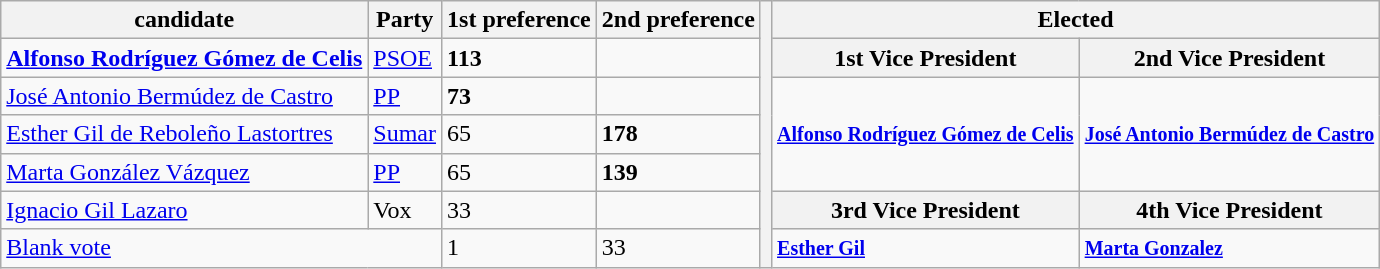<table class="wikitable">
<tr>
<th>candidate</th>
<th>Party</th>
<th>1st preference</th>
<th>2nd preference</th>
<th rowspan="10"></th>
<th colspan="2">Elected</th>
</tr>
<tr>
<td><strong><a href='#'>Alfonso Rodríguez Gómez de Celis</a></strong></td>
<td><a href='#'>PSOE</a></td>
<td><strong>113</strong></td>
<td></td>
<th>1st Vice President</th>
<th>2nd Vice President</th>
</tr>
<tr>
<td><a href='#'>José Antonio Bermúdez de Castro</a></td>
<td><a href='#'>PP</a></td>
<td><strong>73</strong></td>
<td></td>
<td rowspan="3"><small><strong><a href='#'>Alfonso Rodríguez Gómez de Celis</a></strong></small></td>
<td rowspan="3"><small><strong><a href='#'>José Antonio Bermúdez de Castro</a></strong></small></td>
</tr>
<tr>
<td><a href='#'>Esther Gil de Reboleño Lastortres</a></td>
<td><a href='#'>Sumar</a></td>
<td>65</td>
<td><strong>178</strong></td>
</tr>
<tr>
<td><a href='#'>Marta González Vázquez</a></td>
<td><a href='#'>PP</a></td>
<td>65</td>
<td><strong>139</strong></td>
</tr>
<tr>
<td><a href='#'>Ignacio Gil Lazaro</a></td>
<td>Vox</td>
<td>33</td>
<td></td>
<th>3rd Vice President</th>
<th>4th Vice President</th>
</tr>
<tr>
<td colspan="2"><a href='#'>Blank vote</a></td>
<td>1</td>
<td>33</td>
<td rowspan="4"><small><strong><a href='#'>Esther Gil</a></strong></small></td>
<td rowspan="4"><small><strong><a href='#'>Marta Gonzalez</a></strong></small></td>
</tr>
</table>
